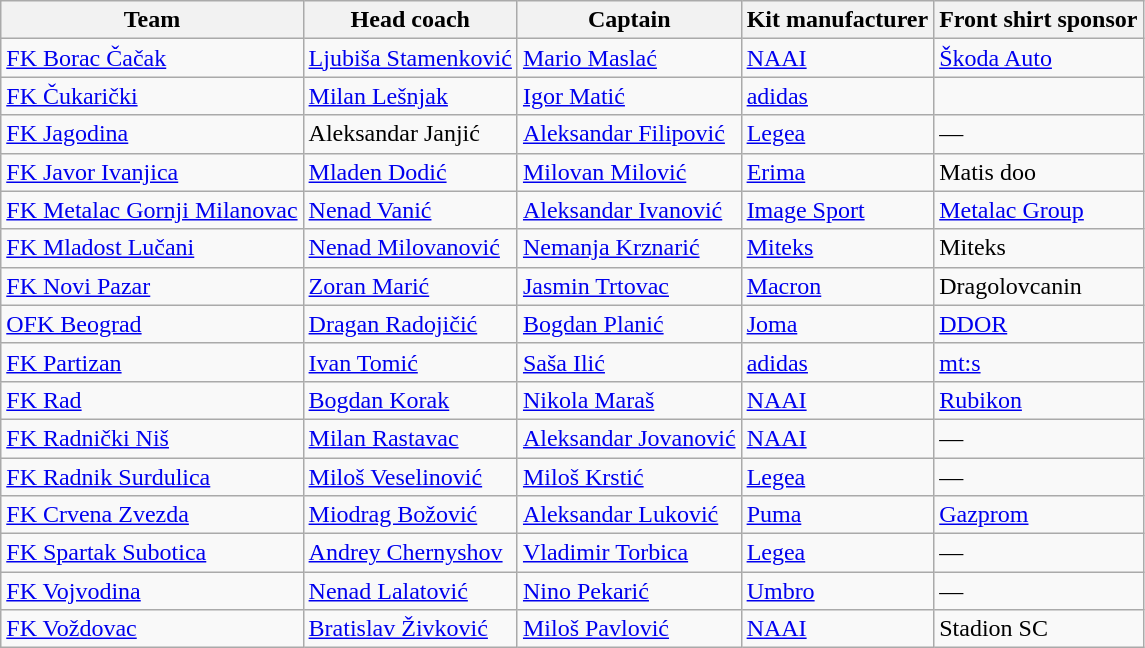<table class="wikitable sortable">
<tr>
<th>Team</th>
<th>Head coach</th>
<th>Captain</th>
<th>Kit manufacturer</th>
<th>Front shirt sponsor</th>
</tr>
<tr>
<td><a href='#'>FK Borac Čačak</a></td>
<td> <a href='#'>Ljubiša Stamenković</a></td>
<td> <a href='#'>Mario Maslać</a></td>
<td><a href='#'>NAAI</a></td>
<td><a href='#'>Škoda Auto</a></td>
</tr>
<tr>
<td><a href='#'>FK Čukarički</a></td>
<td> <a href='#'>Milan Lešnjak</a></td>
<td> <a href='#'>Igor Matić</a></td>
<td><a href='#'>adidas</a></td>
<td></td>
</tr>
<tr>
<td><a href='#'>FK Jagodina</a></td>
<td> Aleksandar Janjić</td>
<td> <a href='#'>Aleksandar Filipović</a></td>
<td><a href='#'>Legea</a></td>
<td>—</td>
</tr>
<tr>
<td><a href='#'>FK Javor Ivanjica</a></td>
<td> <a href='#'>Mladen Dodić</a></td>
<td> <a href='#'>Milovan Milović</a></td>
<td><a href='#'>Erima</a></td>
<td>Matis doo</td>
</tr>
<tr>
<td><a href='#'>FK Metalac Gornji Milanovac</a></td>
<td> <a href='#'>Nenad Vanić</a></td>
<td> <a href='#'>Aleksandar Ivanović</a></td>
<td><a href='#'>Image Sport</a></td>
<td><a href='#'>Metalac Group</a></td>
</tr>
<tr>
<td><a href='#'>FK Mladost Lučani</a></td>
<td> <a href='#'>Nenad Milovanović</a></td>
<td> <a href='#'>Nemanja Krznarić</a></td>
<td><a href='#'>Miteks</a></td>
<td>Miteks</td>
</tr>
<tr>
<td><a href='#'>FK Novi Pazar</a></td>
<td> <a href='#'>Zoran Marić</a></td>
<td> <a href='#'>Jasmin Trtovac</a></td>
<td><a href='#'>Macron</a></td>
<td>Dragolovcanin</td>
</tr>
<tr>
<td><a href='#'>OFK Beograd</a></td>
<td> <a href='#'>Dragan Radojičić</a></td>
<td> <a href='#'>Bogdan Planić</a></td>
<td><a href='#'>Joma</a></td>
<td><a href='#'>DDOR</a></td>
</tr>
<tr>
<td><a href='#'>FK Partizan</a></td>
<td> <a href='#'>Ivan Tomić</a></td>
<td> <a href='#'>Saša Ilić</a></td>
<td><a href='#'>adidas</a></td>
<td><a href='#'>mt:s</a></td>
</tr>
<tr>
<td><a href='#'>FK Rad</a></td>
<td> <a href='#'>Bogdan Korak</a></td>
<td> <a href='#'>Nikola Maraš</a></td>
<td><a href='#'>NAAI</a></td>
<td><a href='#'>Rubikon</a></td>
</tr>
<tr>
<td><a href='#'>FK Radnički Niš</a></td>
<td> <a href='#'>Milan Rastavac</a></td>
<td> <a href='#'>Aleksandar Jovanović</a></td>
<td><a href='#'>NAAI</a></td>
<td>—</td>
</tr>
<tr>
<td><a href='#'>FK Radnik Surdulica</a></td>
<td> <a href='#'>Miloš Veselinović</a></td>
<td> <a href='#'>Miloš Krstić</a></td>
<td><a href='#'>Legea</a></td>
<td>—</td>
</tr>
<tr>
<td><a href='#'>FK Crvena Zvezda</a></td>
<td> <a href='#'>Miodrag Božović</a></td>
<td> <a href='#'>Aleksandar Luković</a></td>
<td><a href='#'>Puma</a></td>
<td><a href='#'>Gazprom</a></td>
</tr>
<tr>
<td><a href='#'>FK Spartak Subotica</a></td>
<td> <a href='#'>Andrey Chernyshov</a></td>
<td> <a href='#'>Vladimir Torbica</a></td>
<td><a href='#'>Legea</a></td>
<td>—</td>
</tr>
<tr>
<td><a href='#'>FK Vojvodina</a></td>
<td> <a href='#'>Nenad Lalatović</a></td>
<td> <a href='#'>Nino Pekarić</a></td>
<td><a href='#'>Umbro</a></td>
<td>—</td>
</tr>
<tr>
<td><a href='#'>FK Voždovac</a></td>
<td> <a href='#'>Bratislav Živković</a></td>
<td> <a href='#'>Miloš Pavlović</a></td>
<td><a href='#'>NAAI</a></td>
<td>Stadion SC</td>
</tr>
</table>
